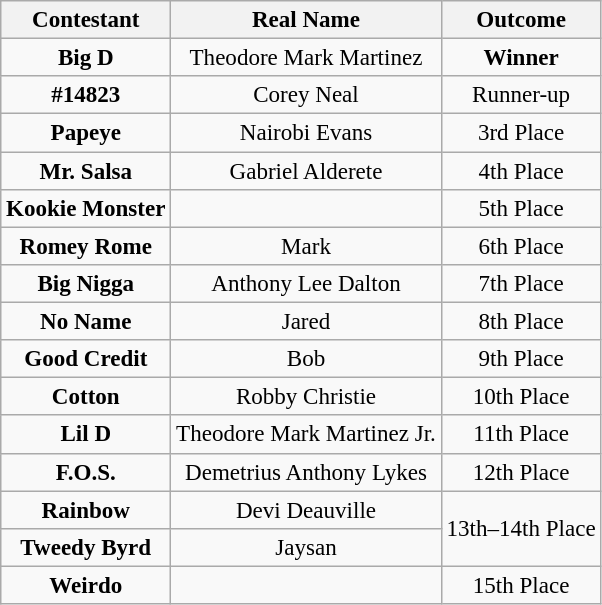<table class="wikitable" style="text-align:center; font-size:96%;">
<tr>
<th>Contestant</th>
<th>Real Name</th>
<th>Outcome</th>
</tr>
<tr>
<td><strong>Big D</strong></td>
<td>Theodore Mark Martinez</td>
<td><strong>Winner</strong></td>
</tr>
<tr>
<td><strong>#14823</strong></td>
<td>Corey Neal</td>
<td>Runner-up</td>
</tr>
<tr>
<td><strong>Papeye</strong></td>
<td>Nairobi Evans</td>
<td>3rd Place</td>
</tr>
<tr>
<td><strong>Mr. Salsa</strong></td>
<td>Gabriel Alderete</td>
<td>4th Place</td>
</tr>
<tr>
<td><strong>Kookie Monster</strong></td>
<td></td>
<td>5th Place</td>
</tr>
<tr>
<td><strong>Romey Rome</strong></td>
<td>Mark</td>
<td>6th Place</td>
</tr>
<tr>
<td><strong>Big Nigga</strong></td>
<td>Anthony Lee Dalton</td>
<td>7th Place</td>
</tr>
<tr>
<td><strong>No Name</strong></td>
<td>Jared</td>
<td>8th Place</td>
</tr>
<tr>
<td><strong>Good Credit</strong></td>
<td>Bob</td>
<td>9th Place</td>
</tr>
<tr>
<td><strong>Cotton</strong></td>
<td>Robby Christie</td>
<td>10th Place</td>
</tr>
<tr>
<td><strong>Lil D</strong></td>
<td>Theodore Mark Martinez Jr.</td>
<td>11th Place</td>
</tr>
<tr>
<td><strong>F.O.S.</strong></td>
<td>Demetrius Anthony Lykes</td>
<td>12th Place</td>
</tr>
<tr>
<td><strong>Rainbow</strong></td>
<td>Devi Deauville</td>
<td rowspan="2">13th–14th Place</td>
</tr>
<tr>
<td><strong>Tweedy Byrd</strong></td>
<td>Jaysan</td>
</tr>
<tr>
<td><strong>Weirdo</strong></td>
<td></td>
<td>15th Place</td>
</tr>
</table>
